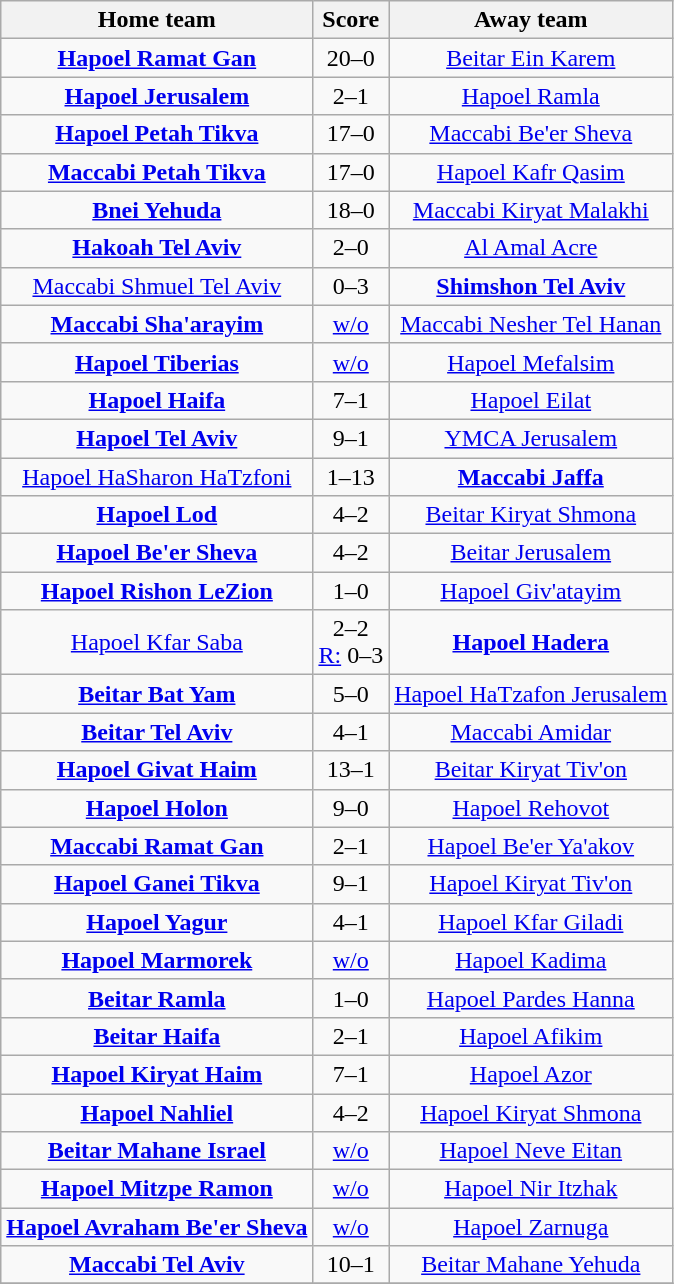<table class="wikitable" style="text-align:center">
<tr>
<th>Home team</th>
<th>Score</th>
<th>Away team</th>
</tr>
<tr>
<td><strong><a href='#'>Hapoel Ramat Gan</a></strong></td>
<td>20–0</td>
<td><a href='#'>Beitar Ein Karem</a></td>
</tr>
<tr>
<td><strong><a href='#'>Hapoel Jerusalem</a></strong></td>
<td>2–1</td>
<td><a href='#'>Hapoel Ramla</a></td>
</tr>
<tr>
<td><strong><a href='#'>Hapoel Petah Tikva</a></strong></td>
<td>17–0</td>
<td><a href='#'>Maccabi Be'er Sheva</a></td>
</tr>
<tr>
<td><strong><a href='#'>Maccabi Petah Tikva</a></strong></td>
<td>17–0</td>
<td><a href='#'>Hapoel Kafr Qasim</a></td>
</tr>
<tr>
<td><strong><a href='#'>Bnei Yehuda</a></strong></td>
<td>18–0</td>
<td><a href='#'>Maccabi Kiryat Malakhi</a></td>
</tr>
<tr>
<td><strong><a href='#'>Hakoah Tel Aviv</a></strong></td>
<td>2–0</td>
<td><a href='#'>Al Amal Acre</a></td>
</tr>
<tr>
<td><a href='#'>Maccabi Shmuel Tel Aviv</a></td>
<td>0–3</td>
<td><strong><a href='#'>Shimshon Tel Aviv</a></strong></td>
</tr>
<tr>
<td><strong><a href='#'>Maccabi Sha'arayim</a></strong></td>
<td><a href='#'>w/o</a></td>
<td><a href='#'>Maccabi Nesher Tel Hanan</a></td>
</tr>
<tr>
<td><strong><a href='#'>Hapoel Tiberias</a></strong></td>
<td><a href='#'>w/o</a></td>
<td><a href='#'>Hapoel Mefalsim</a></td>
</tr>
<tr>
<td><strong><a href='#'>Hapoel Haifa</a></strong></td>
<td>7–1</td>
<td><a href='#'>Hapoel Eilat</a></td>
</tr>
<tr>
<td><strong><a href='#'>Hapoel Tel Aviv</a></strong></td>
<td>9–1</td>
<td><a href='#'>YMCA Jerusalem</a></td>
</tr>
<tr>
<td><a href='#'>Hapoel HaSharon HaTzfoni</a></td>
<td>1–13</td>
<td><strong><a href='#'>Maccabi Jaffa</a></strong></td>
</tr>
<tr>
<td><strong><a href='#'>Hapoel Lod</a></strong></td>
<td>4–2</td>
<td><a href='#'>Beitar Kiryat Shmona</a></td>
</tr>
<tr>
<td><strong><a href='#'>Hapoel Be'er Sheva</a></strong></td>
<td>4–2 </td>
<td><a href='#'>Beitar Jerusalem</a></td>
</tr>
<tr>
<td><strong><a href='#'>Hapoel Rishon LeZion</a></strong></td>
<td>1–0</td>
<td><a href='#'>Hapoel Giv'atayim</a></td>
</tr>
<tr>
<td><a href='#'>Hapoel Kfar Saba</a></td>
<td>2–2  <br> <a href='#'>R:</a> 0–3</td>
<td><strong><a href='#'>Hapoel Hadera</a></strong></td>
</tr>
<tr>
<td><strong><a href='#'>Beitar Bat Yam</a></strong></td>
<td>5–0</td>
<td><a href='#'>Hapoel HaTzafon Jerusalem</a></td>
</tr>
<tr>
<td><strong><a href='#'>Beitar Tel Aviv</a></strong></td>
<td>4–1</td>
<td><a href='#'>Maccabi Amidar</a></td>
</tr>
<tr>
<td><strong><a href='#'>Hapoel Givat Haim</a></strong></td>
<td>13–1</td>
<td><a href='#'>Beitar Kiryat Tiv'on</a></td>
</tr>
<tr>
<td><strong><a href='#'>Hapoel Holon</a></strong></td>
<td>9–0</td>
<td><a href='#'>Hapoel Rehovot</a></td>
</tr>
<tr>
<td><strong><a href='#'>Maccabi Ramat Gan</a></strong></td>
<td>2–1</td>
<td><a href='#'>Hapoel Be'er Ya'akov</a></td>
</tr>
<tr>
<td><strong><a href='#'>Hapoel Ganei Tikva</a></strong></td>
<td>9–1</td>
<td><a href='#'>Hapoel Kiryat Tiv'on</a></td>
</tr>
<tr>
<td><strong><a href='#'>Hapoel Yagur</a></strong></td>
<td>4–1</td>
<td><a href='#'>Hapoel Kfar Giladi</a></td>
</tr>
<tr>
<td><strong><a href='#'>Hapoel Marmorek</a></strong></td>
<td><a href='#'>w/o</a></td>
<td><a href='#'>Hapoel Kadima</a></td>
</tr>
<tr>
<td><strong><a href='#'>Beitar Ramla</a></strong></td>
<td>1–0</td>
<td><a href='#'>Hapoel Pardes Hanna</a></td>
</tr>
<tr>
<td><strong><a href='#'>Beitar Haifa</a></strong></td>
<td>2–1</td>
<td><a href='#'>Hapoel Afikim</a></td>
</tr>
<tr>
<td><strong><a href='#'>Hapoel Kiryat Haim</a></strong></td>
<td>7–1</td>
<td><a href='#'>Hapoel Azor</a></td>
</tr>
<tr>
<td><strong><a href='#'>Hapoel Nahliel</a></strong></td>
<td>4–2</td>
<td><a href='#'>Hapoel Kiryat Shmona</a></td>
</tr>
<tr>
<td><strong><a href='#'>Beitar Mahane Israel</a></strong></td>
<td><a href='#'>w/o</a> <br></td>
<td><a href='#'>Hapoel Neve Eitan</a></td>
</tr>
<tr>
<td><strong><a href='#'>Hapoel Mitzpe Ramon</a></strong></td>
<td><a href='#'>w/o</a></td>
<td><a href='#'>Hapoel Nir Itzhak</a></td>
</tr>
<tr>
<td><strong><a href='#'>Hapoel Avraham Be'er Sheva</a></strong></td>
<td><a href='#'>w/o</a></td>
<td><a href='#'>Hapoel Zarnuga</a></td>
</tr>
<tr>
<td><strong><a href='#'>Maccabi Tel Aviv</a></strong></td>
<td>10–1</td>
<td><a href='#'>Beitar Mahane Yehuda</a></td>
</tr>
<tr>
</tr>
</table>
